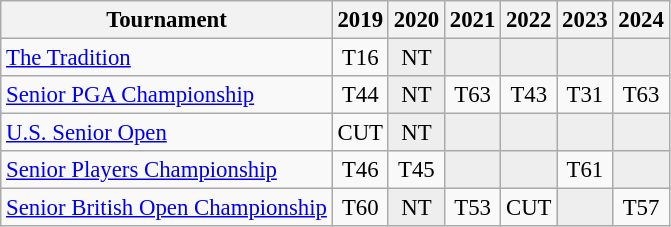<table class="wikitable" style="font-size:95%;text-align:center;">
<tr>
<th>Tournament</th>
<th>2019</th>
<th>2020</th>
<th>2021</th>
<th>2022</th>
<th>2023</th>
<th>2024</th>
</tr>
<tr>
<td align=left><a href='#'>The Tradition</a></td>
<td>T16</td>
<td style="background:#eeeeee;">NT</td>
<td style="background:#eeeeee;"></td>
<td style="background:#eeeeee;"></td>
<td style="background:#eeeeee;"></td>
<td style="background:#eeeeee;"></td>
</tr>
<tr>
<td align=left><a href='#'>Senior PGA Championship</a></td>
<td>T44</td>
<td style="background:#eeeeee;">NT</td>
<td>T63</td>
<td>T43</td>
<td>T31</td>
<td>T63</td>
</tr>
<tr>
<td align=left><a href='#'>U.S. Senior Open</a></td>
<td>CUT</td>
<td style="background:#eeeeee;">NT</td>
<td style="background:#eeeeee;"></td>
<td style="background:#eeeeee;"></td>
<td style="background:#eeeeee;"></td>
<td style="background:#eeeeee;"></td>
</tr>
<tr>
<td align=left><a href='#'>Senior Players Championship</a></td>
<td>T46</td>
<td>T45</td>
<td style="background:#eeeeee;"></td>
<td style="background:#eeeeee;"></td>
<td>T61</td>
<td style="background:#eeeeee;"></td>
</tr>
<tr>
<td align=left><a href='#'>Senior British Open Championship</a></td>
<td>T60</td>
<td style="background:#eeeeee;">NT</td>
<td>T53</td>
<td>CUT</td>
<td style="background:#eeeeee;"></td>
<td>T57</td>
</tr>
</table>
